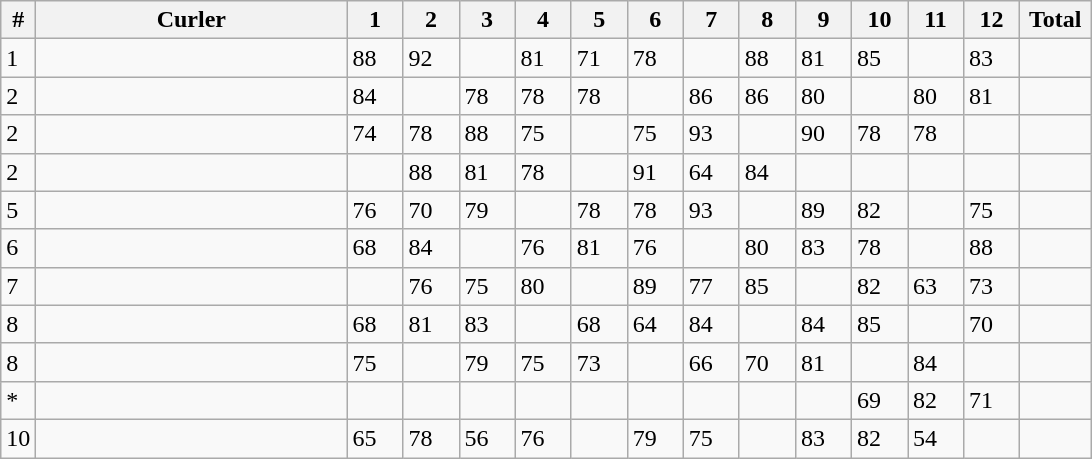<table class="wikitable sortable">
<tr>
<th>#</th>
<th width=200>Curler</th>
<th width=30>1</th>
<th width=30>2</th>
<th width=30>3</th>
<th width=30>4</th>
<th width=30>5</th>
<th width=30>6</th>
<th width=30>7</th>
<th width=30>8</th>
<th width=30>9</th>
<th width=30>10</th>
<th width=30>11</th>
<th width=30>12</th>
<th width=40>Total</th>
</tr>
<tr>
<td>1</td>
<td></td>
<td>88</td>
<td>92</td>
<td></td>
<td>81</td>
<td>71</td>
<td>78</td>
<td></td>
<td>88</td>
<td>81</td>
<td>85</td>
<td></td>
<td>83</td>
<td></td>
</tr>
<tr>
<td>2</td>
<td></td>
<td>84</td>
<td></td>
<td>78</td>
<td>78</td>
<td>78</td>
<td></td>
<td>86</td>
<td>86</td>
<td>80</td>
<td></td>
<td>80</td>
<td>81</td>
<td></td>
</tr>
<tr>
<td>2</td>
<td></td>
<td>74</td>
<td>78</td>
<td>88</td>
<td>75</td>
<td></td>
<td>75</td>
<td>93</td>
<td></td>
<td>90</td>
<td>78</td>
<td>78</td>
<td></td>
<td></td>
</tr>
<tr>
<td>2</td>
<td></td>
<td></td>
<td>88</td>
<td>81</td>
<td>78</td>
<td></td>
<td>91</td>
<td>64</td>
<td>84</td>
<td></td>
<td></td>
<td></td>
<td></td>
<td></td>
</tr>
<tr>
<td>5</td>
<td></td>
<td>76</td>
<td>70</td>
<td>79</td>
<td></td>
<td>78</td>
<td>78</td>
<td>93</td>
<td></td>
<td>89</td>
<td>82</td>
<td></td>
<td>75</td>
<td></td>
</tr>
<tr>
<td>6</td>
<td></td>
<td>68</td>
<td>84</td>
<td></td>
<td>76</td>
<td>81</td>
<td>76</td>
<td></td>
<td>80</td>
<td>83</td>
<td>78</td>
<td></td>
<td>88</td>
<td></td>
</tr>
<tr>
<td>7</td>
<td></td>
<td></td>
<td>76</td>
<td>75</td>
<td>80</td>
<td></td>
<td>89</td>
<td>77</td>
<td>85</td>
<td></td>
<td>82</td>
<td>63</td>
<td>73</td>
<td></td>
</tr>
<tr>
<td>8</td>
<td></td>
<td>68</td>
<td>81</td>
<td>83</td>
<td></td>
<td>68</td>
<td>64</td>
<td>84</td>
<td></td>
<td>84</td>
<td>85</td>
<td></td>
<td>70</td>
<td></td>
</tr>
<tr>
<td>8</td>
<td></td>
<td>75</td>
<td></td>
<td>79</td>
<td>75</td>
<td>73</td>
<td></td>
<td>66</td>
<td>70</td>
<td>81</td>
<td></td>
<td>84</td>
<td></td>
<td></td>
</tr>
<tr>
<td>*</td>
<td></td>
<td></td>
<td></td>
<td></td>
<td></td>
<td></td>
<td></td>
<td></td>
<td></td>
<td></td>
<td>69</td>
<td>82</td>
<td>71</td>
<td></td>
</tr>
<tr>
<td>10</td>
<td></td>
<td>65</td>
<td>78</td>
<td>56</td>
<td>76</td>
<td></td>
<td>79</td>
<td>75</td>
<td></td>
<td>83</td>
<td>82</td>
<td>54</td>
<td></td>
<td></td>
</tr>
</table>
